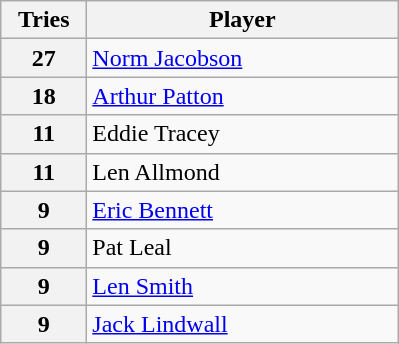<table class="wikitable" style="text-align:left;">
<tr>
<th width=50>Tries</th>
<th width=200>Player</th>
</tr>
<tr>
<th>27</th>
<td> <a href='#'>Norm Jacobson</a></td>
</tr>
<tr>
<th>18</th>
<td> <a href='#'>Arthur Patton</a></td>
</tr>
<tr>
<th>11</th>
<td> Eddie Tracey</td>
</tr>
<tr>
<th>11</th>
<td> Len Allmond</td>
</tr>
<tr>
<th>9</th>
<td> <a href='#'>Eric Bennett</a></td>
</tr>
<tr>
<th>9</th>
<td> Pat Leal</td>
</tr>
<tr>
<th>9</th>
<td> <a href='#'>Len Smith</a></td>
</tr>
<tr>
<th>9</th>
<td> <a href='#'>Jack Lindwall</a></td>
</tr>
</table>
